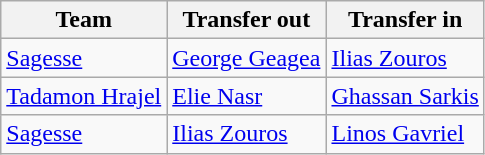<table class="wikitable sortable">
<tr>
<th>Team</th>
<th>Transfer out</th>
<th>Transfer in</th>
</tr>
<tr>
<td><a href='#'>Sagesse</a></td>
<td><a href='#'>George Geagea</a></td>
<td><a href='#'>Ilias Zouros</a></td>
</tr>
<tr>
<td><a href='#'>Tadamon Hrajel</a></td>
<td><a href='#'>Elie Nasr</a></td>
<td><a href='#'>Ghassan Sarkis</a></td>
</tr>
<tr>
<td><a href='#'>Sagesse</a></td>
<td><a href='#'>Ilias Zouros</a></td>
<td><a href='#'>Linos Gavriel</a></td>
</tr>
</table>
